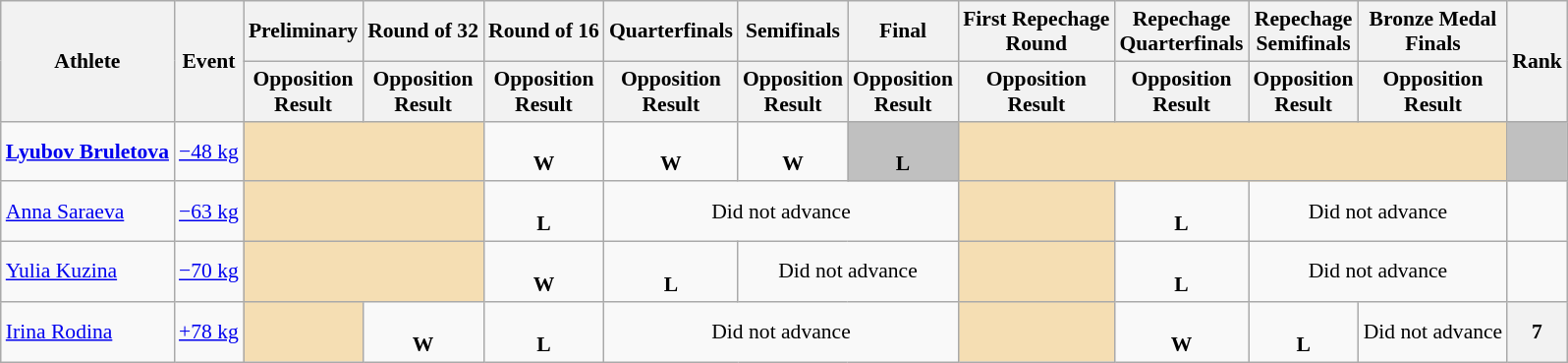<table class="wikitable" style="font-size:90%">
<tr>
<th rowspan="2">Athlete</th>
<th rowspan="2">Event</th>
<th>Preliminary</th>
<th>Round of 32</th>
<th>Round of 16</th>
<th>Quarterfinals</th>
<th>Semifinals</th>
<th>Final</th>
<th>First Repechage <br>Round</th>
<th>Repechage <br>Quarterfinals</th>
<th>Repechage<br>Semifinals</th>
<th>Bronze Medal <br>Finals</th>
<th rowspan="2">Rank</th>
</tr>
<tr>
<th>Opposition<br>Result</th>
<th>Opposition<br>Result</th>
<th>Opposition<br>Result</th>
<th>Opposition<br>Result</th>
<th>Opposition<br>Result</th>
<th>Opposition<br>Result</th>
<th>Opposition<br>Result</th>
<th>Opposition<br>Result</th>
<th>Opposition<br>Result</th>
<th>Opposition<br>Result</th>
</tr>
<tr>
<td><strong><a href='#'>Lyubov Bruletova</a></strong></td>
<td><a href='#'>−48 kg</a></td>
<td colspan="2" bgcolor="wheat"></td>
<td align=center><br><strong>W</strong></td>
<td align=center><br><strong>W</strong></td>
<td align=center><br><strong>W</strong></td>
<td align=center bgcolor="silver"><br><strong>L</strong></td>
<td colspan="4" bgcolor="wheat"></td>
<td align="center" bgcolor="silver"></td>
</tr>
<tr>
<td><a href='#'>Anna Saraeva</a></td>
<td><a href='#'>−63 kg</a></td>
<td colspan="2" bgcolor="wheat"></td>
<td align=center><br><strong>L</strong></td>
<td colspan="3" align=center>Did not advance</td>
<td colspan="1" bgcolor="wheat"></td>
<td align=center><br><strong>L</strong></td>
<td colspan="2" align=center>Did not advance</td>
</tr>
<tr>
<td><a href='#'>Yulia Kuzina</a></td>
<td><a href='#'>−70 kg</a></td>
<td colspan="2" bgcolor="wheat"></td>
<td align=center><br><strong>W</strong></td>
<td align=center><br><strong>L</strong></td>
<td colspan="2" align=center>Did not advance</td>
<td colspan="1" bgcolor="wheat"></td>
<td align=center><br><strong>L</strong></td>
<td colspan="2" align=center>Did not advance</td>
<td></td>
</tr>
<tr>
<td><a href='#'>Irina Rodina</a></td>
<td><a href='#'>+78 kg</a></td>
<td colspan="1" bgcolor="wheat"></td>
<td align=center><br><strong>W</strong></td>
<td align=center><br><strong>L</strong></td>
<td colspan="3" align=center>Did not advance</td>
<td colspan="1" bgcolor="wheat"></td>
<td align=center><br><strong>W</strong></td>
<td align=center><br><strong>L</strong></td>
<td colspan="1" align=center>Did not advance</td>
<th align=center>7</th>
</tr>
</table>
